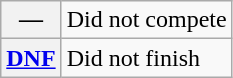<table class="wikitable">
<tr>
<th scope="row">—</th>
<td>Did not compete</td>
</tr>
<tr>
<th scope="row"><a href='#'>DNF</a></th>
<td>Did not finish</td>
</tr>
</table>
